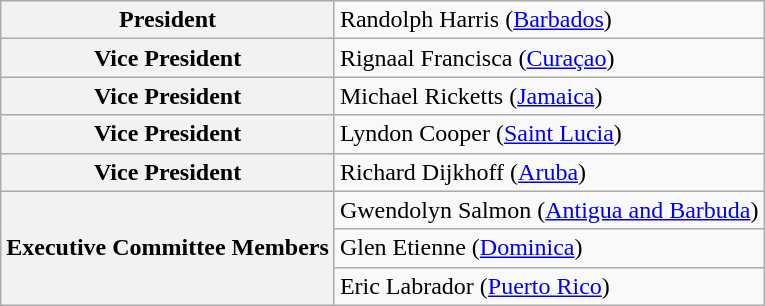<table class="wikitable">
<tr>
<th>President</th>
<td>Randolph Harris (<a href='#'>Barbados</a>)</td>
</tr>
<tr>
<th>Vice President</th>
<td>Rignaal Francisca (<a href='#'>Curaçao</a>)</td>
</tr>
<tr>
<th>Vice President</th>
<td>Michael Ricketts (<a href='#'>Jamaica</a>)</td>
</tr>
<tr>
<th>Vice President</th>
<td>Lyndon Cooper (<a href='#'>Saint Lucia</a>)</td>
</tr>
<tr>
<th>Vice President</th>
<td>Richard Dijkhoff (<a href='#'>Aruba</a>)</td>
</tr>
<tr>
<th rowspan="3">Executive Committee Members</th>
<td>Gwendolyn Salmon (<a href='#'>Antigua and Barbuda</a>)</td>
</tr>
<tr>
<td>Glen Etienne (<a href='#'>Dominica</a>)</td>
</tr>
<tr>
<td>Eric Labrador (<a href='#'>Puerto Rico</a>)</td>
</tr>
</table>
